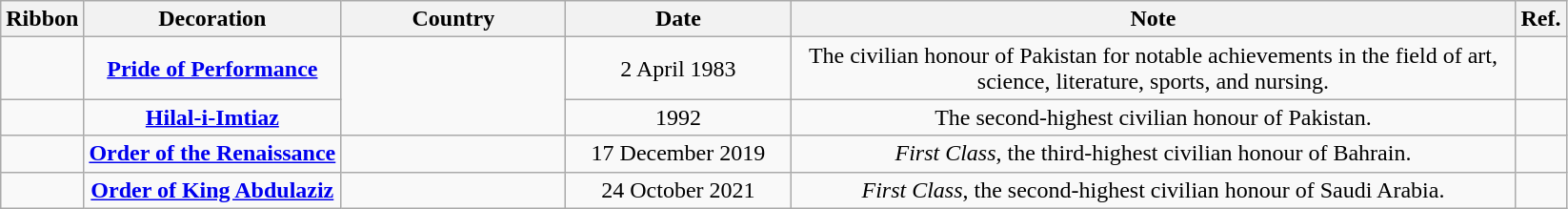<table class="wikitable sortable" style="text-align:center;">
<tr>
<th>Ribbon</th>
<th>Decoration</th>
<th width="150px">Country</th>
<th width="150px">Date</th>
<th width="500px">Note</th>
<th>Ref.</th>
</tr>
<tr>
<td></td>
<td><strong><a href='#'>Pride of Performance</a></strong></td>
<td rowspan="2"></td>
<td>2 April 1983</td>
<td>The civilian honour of Pakistan for notable achievements in the field of art, science, literature, sports, and nursing.</td>
<td></td>
</tr>
<tr>
<td></td>
<td><strong><a href='#'>Hilal-i-Imtiaz</a></strong></td>
<td>1992</td>
<td>The second-highest civilian honour of Pakistan.</td>
<td></td>
</tr>
<tr>
<td></td>
<td><strong><a href='#'>Order of the Renaissance</a></strong></td>
<td></td>
<td>17 December 2019</td>
<td><em>First Class</em>, the third-highest civilian honour of Bahrain.</td>
<td></td>
</tr>
<tr>
<td></td>
<td><strong><a href='#'>Order of King Abdulaziz</a></strong></td>
<td></td>
<td>24 October 2021</td>
<td><em>First Class</em>, the second-highest civilian honour of Saudi Arabia.</td>
<td></td>
</tr>
</table>
